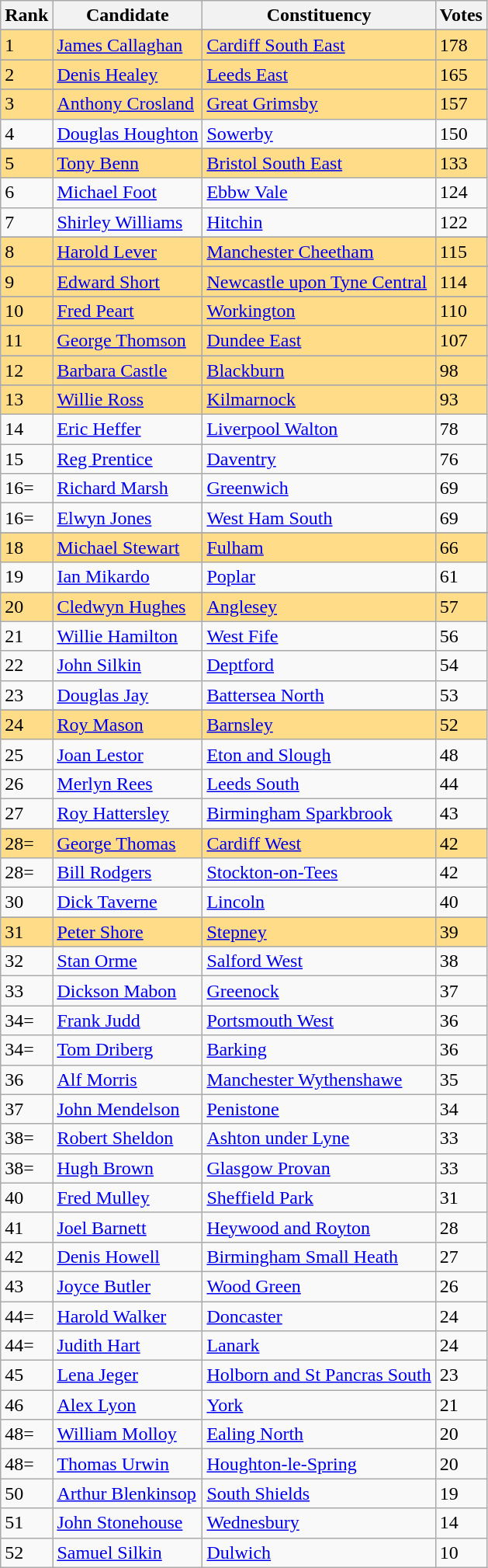<table class="wikitable sortable">
<tr>
<th>Rank<br></th>
<th>Candidate<br></th>
<th>Constituency<br></th>
<th>Votes<br></th>
</tr>
<tr>
</tr>
<tr bgcolor=ffdd88>
<td>1</td>
<td><a href='#'>James Callaghan</a></td>
<td><a href='#'>Cardiff South East</a></td>
<td>178</td>
</tr>
<tr>
</tr>
<tr bgcolor=ffdd88>
<td>2</td>
<td><a href='#'>Denis Healey</a></td>
<td><a href='#'>Leeds East</a></td>
<td>165</td>
</tr>
<tr>
</tr>
<tr bgcolor=ffdd88>
<td>3</td>
<td><a href='#'>Anthony Crosland</a></td>
<td><a href='#'>Great Grimsby</a></td>
<td>157</td>
</tr>
<tr>
<td>4</td>
<td><a href='#'>Douglas Houghton</a></td>
<td><a href='#'>Sowerby</a></td>
<td>150</td>
</tr>
<tr>
</tr>
<tr bgcolor=ffdd88>
<td>5</td>
<td><a href='#'>Tony Benn</a></td>
<td><a href='#'>Bristol South East</a></td>
<td>133</td>
</tr>
<tr>
<td>6</td>
<td><a href='#'>Michael Foot</a></td>
<td><a href='#'>Ebbw Vale</a></td>
<td>124</td>
</tr>
<tr>
<td>7</td>
<td><a href='#'>Shirley Williams</a></td>
<td><a href='#'>Hitchin</a></td>
<td>122</td>
</tr>
<tr>
</tr>
<tr bgcolor=ffdd88>
<td>8</td>
<td><a href='#'>Harold Lever</a></td>
<td><a href='#'>Manchester Cheetham</a></td>
<td>115</td>
</tr>
<tr>
</tr>
<tr bgcolor=ffdd88>
<td>9</td>
<td><a href='#'>Edward Short</a></td>
<td><a href='#'>Newcastle upon Tyne Central</a></td>
<td>114</td>
</tr>
<tr>
</tr>
<tr bgcolor=ffdd88>
<td>10</td>
<td><a href='#'>Fred Peart</a></td>
<td><a href='#'>Workington</a></td>
<td>110</td>
</tr>
<tr>
</tr>
<tr bgcolor=ffdd88>
<td>11</td>
<td><a href='#'>George Thomson</a></td>
<td><a href='#'>Dundee East</a></td>
<td>107</td>
</tr>
<tr>
</tr>
<tr bgcolor=ffdd88>
<td>12</td>
<td><a href='#'>Barbara Castle</a></td>
<td><a href='#'>Blackburn</a></td>
<td>98</td>
</tr>
<tr>
</tr>
<tr bgcolor=ffdd88>
<td>13</td>
<td><a href='#'>Willie Ross</a></td>
<td><a href='#'>Kilmarnock</a></td>
<td>93</td>
</tr>
<tr>
<td>14</td>
<td><a href='#'>Eric Heffer</a></td>
<td><a href='#'>Liverpool Walton</a></td>
<td>78</td>
</tr>
<tr>
<td>15</td>
<td><a href='#'>Reg Prentice</a></td>
<td><a href='#'>Daventry</a></td>
<td>76</td>
</tr>
<tr>
<td>16=</td>
<td><a href='#'>Richard Marsh</a></td>
<td><a href='#'>Greenwich</a></td>
<td>69</td>
</tr>
<tr>
<td>16=</td>
<td><a href='#'>Elwyn Jones</a></td>
<td><a href='#'>West Ham South</a></td>
<td>69</td>
</tr>
<tr>
</tr>
<tr bgcolor=ffdd88>
<td>18</td>
<td><a href='#'>Michael Stewart</a></td>
<td><a href='#'>Fulham</a></td>
<td>66</td>
</tr>
<tr>
<td>19</td>
<td><a href='#'>Ian Mikardo</a></td>
<td><a href='#'>Poplar</a></td>
<td>61</td>
</tr>
<tr>
</tr>
<tr bgcolor=ffdd88>
<td>20</td>
<td><a href='#'>Cledwyn Hughes</a></td>
<td><a href='#'>Anglesey</a></td>
<td>57</td>
</tr>
<tr>
<td>21</td>
<td><a href='#'>Willie Hamilton</a></td>
<td><a href='#'>West Fife</a></td>
<td>56</td>
</tr>
<tr>
<td>22</td>
<td><a href='#'>John Silkin</a></td>
<td><a href='#'>Deptford</a></td>
<td>54</td>
</tr>
<tr>
<td>23</td>
<td><a href='#'>Douglas Jay</a></td>
<td><a href='#'>Battersea North</a></td>
<td>53</td>
</tr>
<tr>
</tr>
<tr bgcolor=ffdd88>
<td>24</td>
<td><a href='#'>Roy Mason</a></td>
<td><a href='#'>Barnsley</a></td>
<td>52</td>
</tr>
<tr>
<td>25</td>
<td><a href='#'>Joan Lestor</a></td>
<td><a href='#'>Eton and Slough</a></td>
<td>48</td>
</tr>
<tr>
<td>26</td>
<td><a href='#'>Merlyn Rees</a></td>
<td><a href='#'>Leeds South</a></td>
<td>44</td>
</tr>
<tr>
<td>27</td>
<td><a href='#'>Roy Hattersley</a></td>
<td><a href='#'>Birmingham Sparkbrook</a></td>
<td>43</td>
</tr>
<tr>
</tr>
<tr bgcolor=ffdd88>
<td>28=</td>
<td><a href='#'>George Thomas</a></td>
<td><a href='#'>Cardiff West</a></td>
<td>42</td>
</tr>
<tr>
<td>28=</td>
<td><a href='#'>Bill Rodgers</a></td>
<td><a href='#'>Stockton-on-Tees</a></td>
<td>42</td>
</tr>
<tr>
<td>30</td>
<td><a href='#'>Dick Taverne</a></td>
<td><a href='#'>Lincoln</a></td>
<td>40</td>
</tr>
<tr>
</tr>
<tr bgcolor=ffdd88>
<td>31</td>
<td><a href='#'>Peter Shore</a></td>
<td><a href='#'>Stepney</a></td>
<td>39</td>
</tr>
<tr>
<td>32</td>
<td><a href='#'>Stan Orme</a></td>
<td><a href='#'>Salford West</a></td>
<td>38</td>
</tr>
<tr>
<td>33</td>
<td><a href='#'>Dickson Mabon</a></td>
<td><a href='#'>Greenock</a></td>
<td>37</td>
</tr>
<tr>
<td>34=</td>
<td><a href='#'>Frank Judd</a></td>
<td><a href='#'>Portsmouth West</a></td>
<td>36</td>
</tr>
<tr>
<td>34=</td>
<td><a href='#'>Tom Driberg</a></td>
<td><a href='#'>Barking</a></td>
<td>36</td>
</tr>
<tr>
<td>36</td>
<td><a href='#'>Alf Morris</a></td>
<td><a href='#'>Manchester Wythenshawe</a></td>
<td>35</td>
</tr>
<tr>
<td>37</td>
<td><a href='#'>John Mendelson</a></td>
<td><a href='#'>Penistone</a></td>
<td>34</td>
</tr>
<tr>
<td>38=</td>
<td><a href='#'>Robert Sheldon</a></td>
<td><a href='#'>Ashton under Lyne</a></td>
<td>33</td>
</tr>
<tr>
<td>38=</td>
<td><a href='#'>Hugh Brown</a></td>
<td><a href='#'>Glasgow Provan</a></td>
<td>33</td>
</tr>
<tr>
<td>40</td>
<td><a href='#'>Fred Mulley</a></td>
<td><a href='#'>Sheffield Park</a></td>
<td>31</td>
</tr>
<tr>
<td>41</td>
<td><a href='#'>Joel Barnett</a></td>
<td><a href='#'>Heywood and Royton</a></td>
<td>28</td>
</tr>
<tr>
<td>42</td>
<td><a href='#'>Denis Howell</a></td>
<td><a href='#'>Birmingham Small Heath</a></td>
<td>27</td>
</tr>
<tr>
<td>43</td>
<td><a href='#'>Joyce Butler</a></td>
<td><a href='#'>Wood Green</a></td>
<td>26</td>
</tr>
<tr>
<td>44=</td>
<td><a href='#'>Harold Walker</a></td>
<td><a href='#'>Doncaster</a></td>
<td>24</td>
</tr>
<tr>
<td>44=</td>
<td><a href='#'>Judith Hart</a></td>
<td><a href='#'>Lanark</a></td>
<td>24</td>
</tr>
<tr>
<td>45</td>
<td><a href='#'>Lena Jeger</a></td>
<td><a href='#'>Holborn and St Pancras South</a></td>
<td>23</td>
</tr>
<tr>
<td>46</td>
<td><a href='#'>Alex Lyon</a></td>
<td><a href='#'>York</a></td>
<td>21</td>
</tr>
<tr>
<td>48=</td>
<td><a href='#'>William Molloy</a></td>
<td><a href='#'>Ealing North</a></td>
<td>20</td>
</tr>
<tr>
<td>48=</td>
<td><a href='#'>Thomas Urwin</a></td>
<td><a href='#'>Houghton-le-Spring</a></td>
<td>20</td>
</tr>
<tr>
<td>50</td>
<td><a href='#'>Arthur Blenkinsop</a></td>
<td><a href='#'>South Shields</a></td>
<td>19</td>
</tr>
<tr>
<td>51</td>
<td><a href='#'>John Stonehouse</a></td>
<td><a href='#'>Wednesbury</a></td>
<td>14</td>
</tr>
<tr>
<td>52</td>
<td><a href='#'>Samuel Silkin</a></td>
<td><a href='#'>Dulwich</a></td>
<td>10</td>
</tr>
</table>
